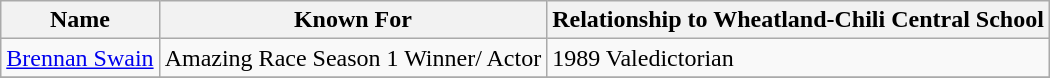<table class="wikitable">
<tr>
<th>Name</th>
<th>Known For</th>
<th>Relationship to Wheatland-Chili Central School</th>
</tr>
<tr>
<td><a href='#'>Brennan Swain</a></td>
<td>Amazing Race Season 1 Winner/ Actor </td>
<td>1989 Valedictorian</td>
</tr>
<tr>
</tr>
</table>
